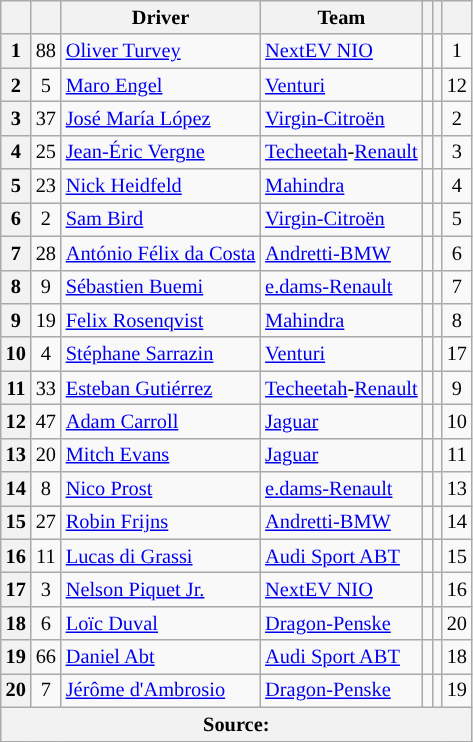<table class="wikitable sortable" style="font-size: 85%">
<tr>
<th scope="col"></th>
<th scope="col"></th>
<th scope="col">Driver</th>
<th scope="col">Team</th>
<th scope="col"></th>
<th scope="col"></th>
<th scope="col"></th>
</tr>
<tr>
<th scope="row"><strong>1</strong></th>
<td align="center">88</td>
<td data-sort-value="TUR"> <a href='#'>Oliver Turvey</a></td>
<td><a href='#'>NextEV NIO</a></td>
<td></td>
<td></td>
<td align="center">1</td>
</tr>
<tr>
<th scope="row"><strong>2</strong></th>
<td align="center">5</td>
<td data-sort-value="ENG"><em></em> <a href='#'>Maro Engel</a></td>
<td><a href='#'>Venturi</a></td>
<td></td>
<td></td>
<td align="center">12</td>
</tr>
<tr>
<th scope="row"><strong>3</strong></th>
<td align="center">37</td>
<td data-sort-value="LOP"> <a href='#'>José María López</a></td>
<td><a href='#'>Virgin-Citroën</a></td>
<td></td>
<td></td>
<td align="center">2</td>
</tr>
<tr>
<th scope="row"><strong>4</strong></th>
<td align="center">25</td>
<td data-sort-value="VER"><em></em> <a href='#'>Jean-Éric Vergne</a></td>
<td><a href='#'>Techeetah</a>-<a href='#'>Renault</a></td>
<td></td>
<td></td>
<td align="center">3</td>
</tr>
<tr>
<th scope="row"><strong>5</strong></th>
<td align="center">23</td>
<td data-sort-value="HEI"> <a href='#'>Nick Heidfeld</a></td>
<td><a href='#'>Mahindra</a></td>
<td></td>
<td></td>
<td align="center">4</td>
</tr>
<tr>
<th scope="row"><strong>6</strong></th>
<td align="center">2</td>
<td data-sort-value="BIR"> <a href='#'>Sam Bird</a></td>
<td><a href='#'>Virgin-Citroën</a></td>
<td></td>
<td></td>
<td align="center">5</td>
</tr>
<tr>
<th scope="row"><strong>7</strong></th>
<td align="center">28</td>
<td data-sort-value="FDC"> <a href='#'>António Félix da Costa</a></td>
<td><a href='#'>Andretti-BMW</a></td>
<td></td>
<td></td>
<td align="center">6</td>
</tr>
<tr>
<th scope="row"><strong>8</strong></th>
<td align="center">9</td>
<td data-sort-value="BUE"> <a href='#'>Sébastien Buemi</a></td>
<td><a href='#'>e.dams-Renault</a></td>
<td></td>
<td></td>
<td align="center">7</td>
</tr>
<tr>
<th scope="row"><strong>9</strong></th>
<td align="center">19</td>
<td data-sort-value="ROS"> <a href='#'>Felix Rosenqvist</a></td>
<td><a href='#'>Mahindra</a></td>
<td></td>
<td></td>
<td align="center">8</td>
</tr>
<tr>
<th scope="row"><strong>10</strong></th>
<td align="center">4</td>
<td data-sort-value="SAR"> <a href='#'>Stéphane Sarrazin</a></td>
<td><a href='#'>Venturi</a></td>
<td></td>
<td></td>
<td align="center">17</td>
</tr>
<tr>
<th scope="row"><strong>11</strong></th>
<td align="center">33</td>
<td data-sort-value="GUT"> <a href='#'>Esteban Gutiérrez</a></td>
<td><a href='#'>Techeetah</a>-<a href='#'>Renault</a></td>
<td></td>
<td></td>
<td align="center">9</td>
</tr>
<tr>
<th scope="row"><strong>12</strong></th>
<td align="center">47</td>
<td data-sort-value="CAR"> <a href='#'>Adam Carroll</a></td>
<td><a href='#'>Jaguar</a></td>
<td></td>
<td></td>
<td align="center">10</td>
</tr>
<tr>
<th scope="row"><strong>13</strong></th>
<td align="center">20</td>
<td data-sort-value="EVA"> <a href='#'>Mitch Evans</a></td>
<td><a href='#'>Jaguar</a></td>
<td></td>
<td></td>
<td align="center">11</td>
</tr>
<tr>
<th scope="row"><strong>14</strong></th>
<td align="center">8</td>
<td data-sort-value="PRO"> <a href='#'>Nico Prost</a></td>
<td><a href='#'>e.dams-Renault</a></td>
<td></td>
<td></td>
<td align="center">13</td>
</tr>
<tr>
<th scope="row"><strong>15</strong></th>
<td align="center">27</td>
<td data-sort-value="FRI"> <a href='#'>Robin Frijns</a></td>
<td><a href='#'>Andretti-BMW</a></td>
<td></td>
<td></td>
<td align="center">14</td>
</tr>
<tr>
<th scope="row"><strong>16</strong></th>
<td align="center">11</td>
<td data-sort-value="DIG"> <a href='#'>Lucas di Grassi</a></td>
<td><a href='#'>Audi Sport ABT</a></td>
<td></td>
<td></td>
<td align="center">15</td>
</tr>
<tr>
<th scope="row"><strong>17</strong></th>
<td align="center">3</td>
<td data-sort-value="PIQ"> <a href='#'>Nelson Piquet Jr.</a></td>
<td><a href='#'>NextEV NIO</a></td>
<td></td>
<td></td>
<td align="center">16</td>
</tr>
<tr>
<th scope="row"><strong>18</strong></th>
<td align="center">6</td>
<td data-sort-value="DUV"> <a href='#'>Loïc Duval</a></td>
<td><a href='#'>Dragon-Penske</a></td>
<td></td>
<td></td>
<td align="center">20</td>
</tr>
<tr>
<th scope="row"><strong>19</strong></th>
<td align="center">66</td>
<td data-sort-value="ABT"><em></em> <a href='#'>Daniel Abt</a></td>
<td><a href='#'>Audi Sport ABT</a></td>
<td></td>
<td></td>
<td align="center">18</td>
</tr>
<tr>
<th scope="row"><strong>20</strong></th>
<td align="center">7</td>
<td data-sort-value="DAM"> <a href='#'>Jérôme d'Ambrosio</a></td>
<td><a href='#'>Dragon-Penske</a></td>
<td></td>
<td></td>
<td align="center">19</td>
</tr>
<tr>
<th colspan="7">Source:</th>
</tr>
<tr>
</tr>
</table>
